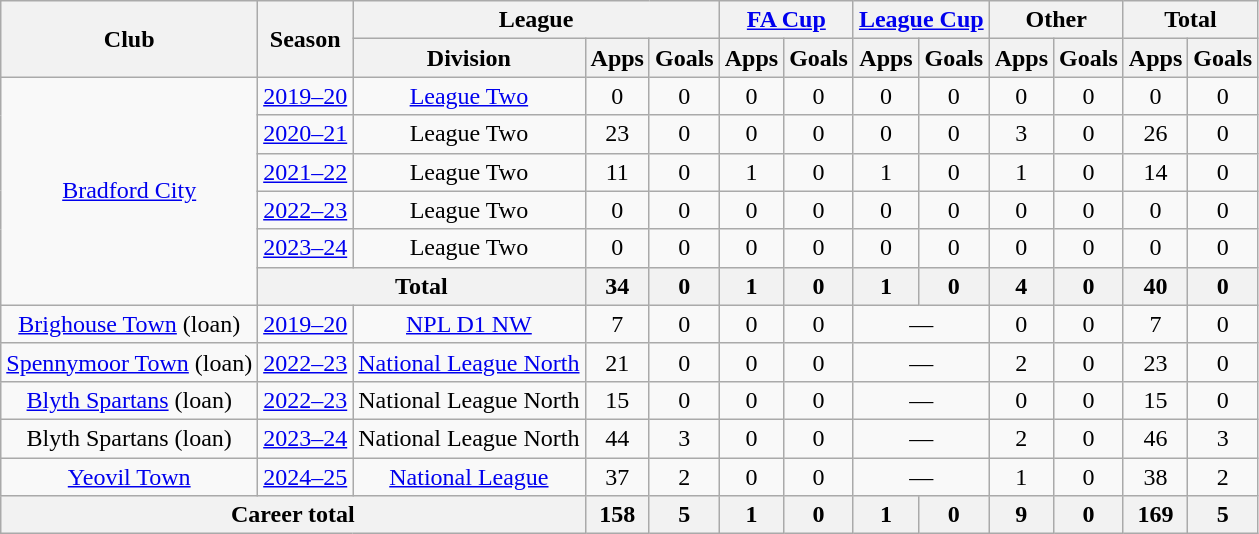<table class=wikitable style="text-align: center">
<tr>
<th rowspan=2>Club</th>
<th rowspan=2>Season</th>
<th colspan=3>League</th>
<th colspan=2><a href='#'>FA Cup</a></th>
<th colspan=2><a href='#'>League Cup</a></th>
<th colspan=2>Other</th>
<th colspan=2>Total</th>
</tr>
<tr>
<th>Division</th>
<th>Apps</th>
<th>Goals</th>
<th>Apps</th>
<th>Goals</th>
<th>Apps</th>
<th>Goals</th>
<th>Apps</th>
<th>Goals</th>
<th>Apps</th>
<th>Goals</th>
</tr>
<tr>
<td rowspan=6><a href='#'>Bradford City</a></td>
<td><a href='#'>2019–20</a></td>
<td><a href='#'>League Two</a></td>
<td>0</td>
<td>0</td>
<td>0</td>
<td>0</td>
<td>0</td>
<td>0</td>
<td>0</td>
<td>0</td>
<td>0</td>
<td>0</td>
</tr>
<tr>
<td><a href='#'>2020–21</a></td>
<td>League Two</td>
<td>23</td>
<td>0</td>
<td>0</td>
<td>0</td>
<td>0</td>
<td>0</td>
<td>3</td>
<td>0</td>
<td>26</td>
<td>0</td>
</tr>
<tr>
<td><a href='#'>2021–22</a></td>
<td>League Two</td>
<td>11</td>
<td>0</td>
<td>1</td>
<td>0</td>
<td>1</td>
<td>0</td>
<td>1</td>
<td>0</td>
<td>14</td>
<td>0</td>
</tr>
<tr>
<td><a href='#'>2022–23</a></td>
<td>League Two</td>
<td>0</td>
<td>0</td>
<td>0</td>
<td>0</td>
<td>0</td>
<td>0</td>
<td>0</td>
<td>0</td>
<td>0</td>
<td>0</td>
</tr>
<tr>
<td><a href='#'>2023–24</a></td>
<td>League Two</td>
<td>0</td>
<td>0</td>
<td>0</td>
<td>0</td>
<td>0</td>
<td>0</td>
<td>0</td>
<td>0</td>
<td>0</td>
<td>0</td>
</tr>
<tr>
<th colspan=2>Total</th>
<th>34</th>
<th>0</th>
<th>1</th>
<th>0</th>
<th>1</th>
<th>0</th>
<th>4</th>
<th>0</th>
<th>40</th>
<th>0</th>
</tr>
<tr>
<td><a href='#'>Brighouse Town</a> (loan)</td>
<td><a href='#'>2019–20</a></td>
<td><a href='#'>NPL D1 NW</a></td>
<td>7</td>
<td>0</td>
<td>0</td>
<td>0</td>
<td colspan=2>—</td>
<td>0</td>
<td>0</td>
<td>7</td>
<td>0</td>
</tr>
<tr>
<td><a href='#'>Spennymoor Town</a> (loan)</td>
<td><a href='#'>2022–23</a></td>
<td><a href='#'>National League North</a></td>
<td>21</td>
<td>0</td>
<td>0</td>
<td>0</td>
<td colspan=2>—</td>
<td>2</td>
<td>0</td>
<td>23</td>
<td>0</td>
</tr>
<tr>
<td><a href='#'>Blyth Spartans</a> (loan)</td>
<td><a href='#'>2022–23</a></td>
<td>National League North</td>
<td>15</td>
<td>0</td>
<td>0</td>
<td>0</td>
<td colspan=2>—</td>
<td>0</td>
<td>0</td>
<td>15</td>
<td>0</td>
</tr>
<tr>
<td>Blyth Spartans (loan)</td>
<td><a href='#'>2023–24</a></td>
<td>National League North</td>
<td>44</td>
<td>3</td>
<td>0</td>
<td>0</td>
<td colspan=2>—</td>
<td>2</td>
<td>0</td>
<td>46</td>
<td>3</td>
</tr>
<tr>
<td><a href='#'>Yeovil Town</a></td>
<td><a href='#'>2024–25</a></td>
<td><a href='#'>National League</a></td>
<td>37</td>
<td>2</td>
<td>0</td>
<td>0</td>
<td colspan=2>—</td>
<td>1</td>
<td>0</td>
<td>38</td>
<td>2</td>
</tr>
<tr>
<th colspan=3>Career total</th>
<th>158</th>
<th>5</th>
<th>1</th>
<th>0</th>
<th>1</th>
<th>0</th>
<th>9</th>
<th>0</th>
<th>169</th>
<th>5</th>
</tr>
</table>
